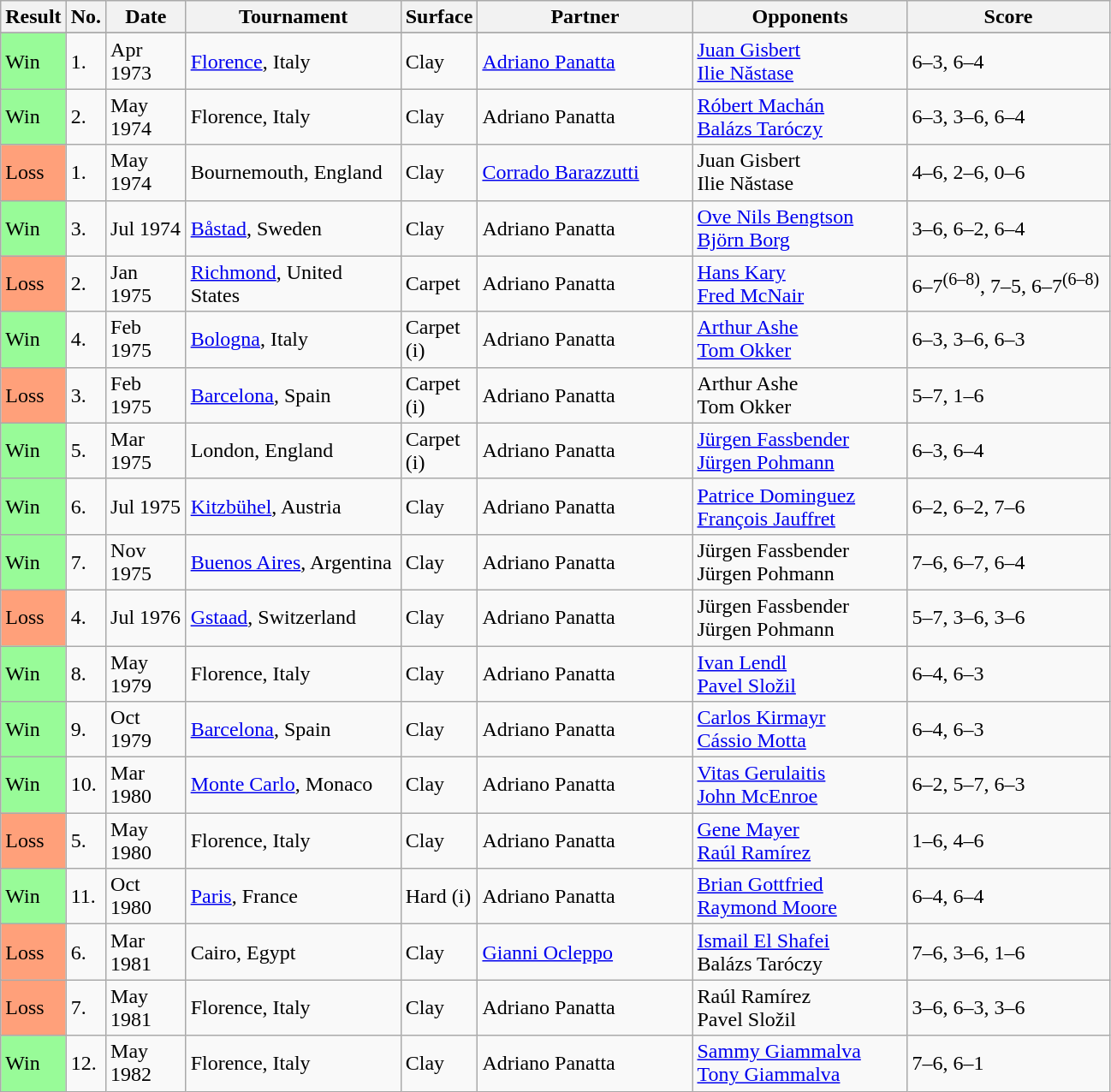<table class="sortable wikitable">
<tr>
<th style="width:40px">Result</th>
<th style="width:20px" class="unsortable">No.</th>
<th style="width:55px">Date</th>
<th style="width:160px">Tournament</th>
<th style="width:50px">Surface</th>
<th style="width:160px">Partner</th>
<th style="width:160px">Opponents</th>
<th style="width:150px" class="unsortable">Score</th>
</tr>
<tr>
</tr>
<tr>
<td style="background:#98fb98;">Win</td>
<td>1.</td>
<td>Apr 1973</td>
<td><a href='#'>Florence</a>, Italy</td>
<td>Clay</td>
<td> <a href='#'>Adriano Panatta</a></td>
<td> <a href='#'>Juan Gisbert</a> <br>  <a href='#'>Ilie Năstase</a></td>
<td>6–3, 6–4</td>
</tr>
<tr>
<td style="background:#98fb98;">Win</td>
<td>2.</td>
<td>May 1974</td>
<td>Florence, Italy</td>
<td>Clay</td>
<td> Adriano Panatta</td>
<td> <a href='#'>Róbert Machán</a> <br>  <a href='#'>Balázs Taróczy</a></td>
<td>6–3, 3–6, 6–4</td>
</tr>
<tr>
<td style="background:#ffa07a;">Loss</td>
<td>1.</td>
<td>May 1974</td>
<td>Bournemouth, England</td>
<td>Clay</td>
<td> <a href='#'>Corrado Barazzutti</a></td>
<td> Juan Gisbert <br>  Ilie Năstase</td>
<td>4–6, 2–6, 0–6</td>
</tr>
<tr>
<td style="background:#98fb98;">Win</td>
<td>3.</td>
<td>Jul 1974</td>
<td><a href='#'>Båstad</a>, Sweden</td>
<td>Clay</td>
<td> Adriano Panatta</td>
<td> <a href='#'>Ove Nils Bengtson</a> <br>  <a href='#'>Björn Borg</a></td>
<td>3–6, 6–2, 6–4</td>
</tr>
<tr>
<td style="background:#ffa07a;">Loss</td>
<td>2.</td>
<td>Jan 1975</td>
<td><a href='#'>Richmond</a>, United States</td>
<td>Carpet</td>
<td> Adriano Panatta</td>
<td> <a href='#'>Hans Kary</a> <br>  <a href='#'>Fred McNair</a></td>
<td>6–7<sup>(6–8)</sup>, 7–5, 6–7<sup>(6–8)</sup></td>
</tr>
<tr>
<td style="background:#98fb98;">Win</td>
<td>4.</td>
<td>Feb 1975</td>
<td><a href='#'>Bologna</a>, Italy</td>
<td>Carpet (i)</td>
<td> Adriano Panatta</td>
<td> <a href='#'>Arthur Ashe</a> <br>  <a href='#'>Tom Okker</a></td>
<td>6–3, 3–6, 6–3</td>
</tr>
<tr>
<td style="background:#ffa07a;">Loss</td>
<td>3.</td>
<td>Feb 1975</td>
<td><a href='#'>Barcelona</a>, Spain</td>
<td>Carpet (i)</td>
<td> Adriano Panatta</td>
<td> Arthur Ashe <br>  Tom Okker</td>
<td>5–7, 1–6</td>
</tr>
<tr>
<td style="background:#98fb98;">Win</td>
<td>5.</td>
<td>Mar 1975</td>
<td>London, England</td>
<td>Carpet (i)</td>
<td> Adriano Panatta</td>
<td> <a href='#'>Jürgen Fassbender</a> <br>  <a href='#'>Jürgen Pohmann</a></td>
<td>6–3, 6–4</td>
</tr>
<tr>
<td style="background:#98fb98;">Win</td>
<td>6.</td>
<td>Jul 1975</td>
<td><a href='#'>Kitzbühel</a>, Austria</td>
<td>Clay</td>
<td> Adriano Panatta</td>
<td> <a href='#'>Patrice Dominguez</a> <br>  <a href='#'>François Jauffret</a></td>
<td>6–2, 6–2, 7–6</td>
</tr>
<tr>
<td style="background:#98fb98;">Win</td>
<td>7.</td>
<td>Nov 1975</td>
<td><a href='#'>Buenos Aires</a>, Argentina</td>
<td>Clay</td>
<td> Adriano Panatta</td>
<td> Jürgen Fassbender <br>  Jürgen Pohmann</td>
<td>7–6, 6–7, 6–4</td>
</tr>
<tr>
<td style="background:#ffa07a;">Loss</td>
<td>4.</td>
<td>Jul 1976</td>
<td><a href='#'>Gstaad</a>, Switzerland</td>
<td>Clay</td>
<td> Adriano Panatta</td>
<td> Jürgen Fassbender <br>  Jürgen Pohmann</td>
<td>5–7, 3–6, 3–6</td>
</tr>
<tr>
<td style="background:#98fb98;">Win</td>
<td>8.</td>
<td>May 1979</td>
<td>Florence, Italy</td>
<td>Clay</td>
<td> Adriano Panatta</td>
<td> <a href='#'>Ivan Lendl</a> <br>  <a href='#'>Pavel Složil</a></td>
<td>6–4, 6–3</td>
</tr>
<tr>
<td style="background:#98fb98;">Win</td>
<td>9.</td>
<td>Oct 1979</td>
<td><a href='#'>Barcelona</a>, Spain</td>
<td>Clay</td>
<td> Adriano Panatta</td>
<td> <a href='#'>Carlos Kirmayr</a> <br>  <a href='#'>Cássio Motta</a></td>
<td>6–4, 6–3</td>
</tr>
<tr>
<td style="background:#98fb98;">Win</td>
<td>10.</td>
<td>Mar 1980</td>
<td><a href='#'>Monte Carlo</a>, Monaco</td>
<td>Clay</td>
<td> Adriano Panatta</td>
<td> <a href='#'>Vitas Gerulaitis</a> <br>  <a href='#'>John McEnroe</a></td>
<td>6–2, 5–7, 6–3</td>
</tr>
<tr>
<td style="background:#ffa07a;">Loss</td>
<td>5.</td>
<td>May 1980</td>
<td>Florence, Italy</td>
<td>Clay</td>
<td> Adriano Panatta</td>
<td> <a href='#'>Gene Mayer</a> <br>  <a href='#'>Raúl Ramírez</a></td>
<td>1–6, 4–6</td>
</tr>
<tr>
<td style="background:#98fb98;">Win</td>
<td>11.</td>
<td>Oct 1980</td>
<td><a href='#'>Paris</a>, France</td>
<td>Hard (i)</td>
<td> Adriano Panatta</td>
<td> <a href='#'>Brian Gottfried</a> <br>  <a href='#'>Raymond Moore</a></td>
<td>6–4, 6–4</td>
</tr>
<tr>
<td style="background:#ffa07a;">Loss</td>
<td>6.</td>
<td>Mar 1981</td>
<td>Cairo, Egypt</td>
<td>Clay</td>
<td> <a href='#'>Gianni Ocleppo</a></td>
<td> <a href='#'>Ismail El Shafei</a> <br>  Balázs Taróczy</td>
<td>7–6, 3–6, 1–6</td>
</tr>
<tr>
<td style="background:#ffa07a;">Loss</td>
<td>7.</td>
<td>May 1981</td>
<td>Florence, Italy</td>
<td>Clay</td>
<td> Adriano Panatta</td>
<td> Raúl Ramírez <br>  Pavel Složil</td>
<td>3–6, 6–3, 3–6</td>
</tr>
<tr>
<td style="background:#98fb98;">Win</td>
<td>12.</td>
<td>May 1982</td>
<td>Florence, Italy</td>
<td>Clay</td>
<td> Adriano Panatta</td>
<td> <a href='#'>Sammy Giammalva</a> <br>  <a href='#'>Tony Giammalva</a></td>
<td>7–6, 6–1</td>
</tr>
</table>
